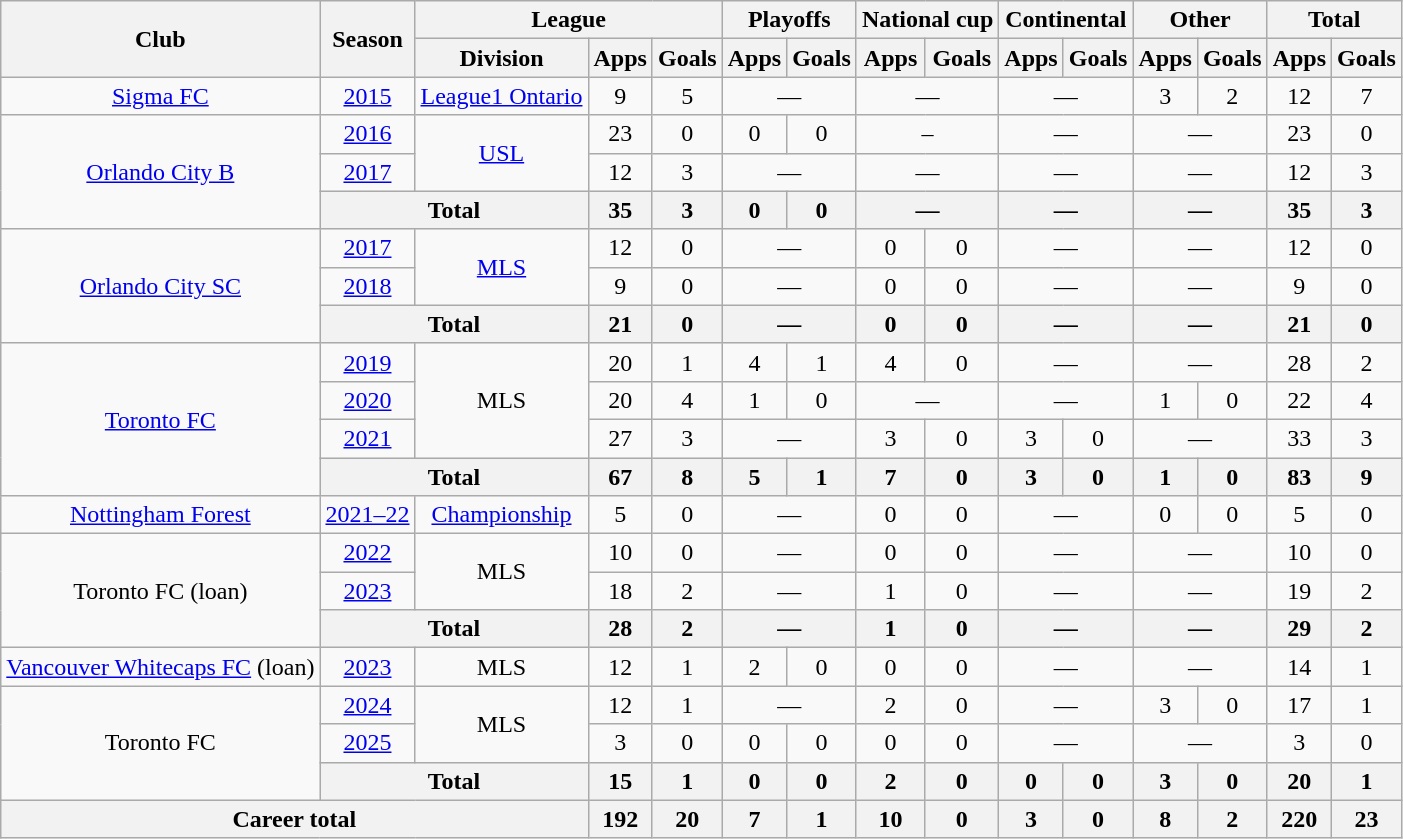<table class="wikitable" style="text-align:center">
<tr>
<th rowspan="2">Club</th>
<th rowspan="2">Season</th>
<th colspan="3">League</th>
<th colspan="2">Playoffs</th>
<th colspan="2">National cup</th>
<th colspan="2">Continental</th>
<th colspan="2">Other</th>
<th colspan="2">Total</th>
</tr>
<tr>
<th>Division</th>
<th>Apps</th>
<th>Goals</th>
<th>Apps</th>
<th>Goals</th>
<th>Apps</th>
<th>Goals</th>
<th>Apps</th>
<th>Goals</th>
<th>Apps</th>
<th>Goals</th>
<th>Apps</th>
<th>Goals</th>
</tr>
<tr>
<td><a href='#'>Sigma FC</a></td>
<td><a href='#'>2015</a></td>
<td><a href='#'>League1 Ontario</a></td>
<td>9</td>
<td>5</td>
<td colspan="2">—</td>
<td colspan="2">—</td>
<td colspan="2">—</td>
<td>3</td>
<td>2</td>
<td>12</td>
<td>7</td>
</tr>
<tr>
<td rowspan="3"><a href='#'>Orlando City B</a></td>
<td><a href='#'>2016</a></td>
<td rowspan="2"><a href='#'>USL</a></td>
<td>23</td>
<td>0</td>
<td>0</td>
<td>0</td>
<td colspan="2">–</td>
<td colspan="2">—</td>
<td colspan="2">—</td>
<td>23</td>
<td>0</td>
</tr>
<tr>
<td><a href='#'>2017</a></td>
<td>12</td>
<td>3</td>
<td colspan="2">—</td>
<td colspan="2">—</td>
<td colspan="2">—</td>
<td colspan="2">—</td>
<td>12</td>
<td>3</td>
</tr>
<tr>
<th colspan="2">Total</th>
<th>35</th>
<th>3</th>
<th>0</th>
<th>0</th>
<th colspan="2">—</th>
<th colspan="2">—</th>
<th colspan="2">—</th>
<th>35</th>
<th>3</th>
</tr>
<tr>
<td rowspan="3"><a href='#'>Orlando City SC</a></td>
<td><a href='#'>2017</a></td>
<td rowspan="2"><a href='#'>MLS</a></td>
<td>12</td>
<td>0</td>
<td colspan="2">—</td>
<td>0</td>
<td>0</td>
<td colspan="2">—</td>
<td colspan="2">—</td>
<td>12</td>
<td>0</td>
</tr>
<tr>
<td><a href='#'>2018</a></td>
<td>9</td>
<td>0</td>
<td colspan="2">—</td>
<td>0</td>
<td>0</td>
<td colspan="2">—</td>
<td colspan="2">—</td>
<td>9</td>
<td>0</td>
</tr>
<tr>
<th colspan="2">Total</th>
<th>21</th>
<th>0</th>
<th colspan="2">—</th>
<th>0</th>
<th>0</th>
<th colspan="2">—</th>
<th colspan="2">—</th>
<th>21</th>
<th>0</th>
</tr>
<tr>
<td rowspan="4"><a href='#'>Toronto FC</a></td>
<td><a href='#'>2019</a></td>
<td rowspan="3">MLS</td>
<td>20</td>
<td>1</td>
<td>4</td>
<td>1</td>
<td>4</td>
<td>0</td>
<td colspan="2">—</td>
<td colspan="2">—</td>
<td>28</td>
<td>2</td>
</tr>
<tr>
<td><a href='#'>2020</a></td>
<td>20</td>
<td>4</td>
<td>1</td>
<td>0</td>
<td colspan="2">—</td>
<td colspan="2">—</td>
<td>1</td>
<td>0</td>
<td>22</td>
<td>4</td>
</tr>
<tr>
<td><a href='#'>2021</a></td>
<td>27</td>
<td>3</td>
<td colspan="2">—</td>
<td>3</td>
<td>0</td>
<td>3</td>
<td>0</td>
<td colspan="2">—</td>
<td>33</td>
<td>3</td>
</tr>
<tr>
<th colspan="2">Total</th>
<th>67</th>
<th>8</th>
<th>5</th>
<th>1</th>
<th>7</th>
<th>0</th>
<th>3</th>
<th>0</th>
<th>1</th>
<th>0</th>
<th>83</th>
<th>9</th>
</tr>
<tr>
<td><a href='#'>Nottingham Forest</a></td>
<td><a href='#'>2021–22</a></td>
<td><a href='#'>Championship</a></td>
<td>5</td>
<td>0</td>
<td colspan="2">—</td>
<td>0</td>
<td>0</td>
<td colspan="2">—</td>
<td>0</td>
<td>0</td>
<td>5</td>
<td>0</td>
</tr>
<tr>
<td rowspan="3">Toronto FC (loan)</td>
<td><a href='#'>2022</a></td>
<td rowspan="2">MLS</td>
<td>10</td>
<td>0</td>
<td colspan="2">—</td>
<td>0</td>
<td>0</td>
<td colspan="2">—</td>
<td colspan="2">—</td>
<td>10</td>
<td>0</td>
</tr>
<tr>
<td><a href='#'>2023</a></td>
<td>18</td>
<td>2</td>
<td colspan="2">—</td>
<td>1</td>
<td>0</td>
<td colspan="2">—</td>
<td colspan="2">—</td>
<td>19</td>
<td>2</td>
</tr>
<tr>
<th colspan="2">Total</th>
<th>28</th>
<th>2</th>
<th colspan="2">—</th>
<th>1</th>
<th>0</th>
<th colspan="2">—</th>
<th colspan="2">—</th>
<th>29</th>
<th>2</th>
</tr>
<tr>
<td><a href='#'>Vancouver Whitecaps FC</a> (loan)</td>
<td><a href='#'>2023</a></td>
<td>MLS</td>
<td>12</td>
<td>1</td>
<td>2</td>
<td>0</td>
<td>0</td>
<td>0</td>
<td colspan="2">—</td>
<td colspan="2">—</td>
<td>14</td>
<td>1</td>
</tr>
<tr>
<td rowspan="3">Toronto FC</td>
<td><a href='#'>2024</a></td>
<td rowspan="2">MLS</td>
<td>12</td>
<td>1</td>
<td colspan="2">—</td>
<td>2</td>
<td>0</td>
<td colspan="2">—</td>
<td>3</td>
<td>0</td>
<td>17</td>
<td>1</td>
</tr>
<tr>
<td><a href='#'>2025</a></td>
<td>3</td>
<td>0</td>
<td>0</td>
<td>0</td>
<td>0</td>
<td>0</td>
<td colspan="2">—</td>
<td colspan="2">—</td>
<td>3</td>
<td>0</td>
</tr>
<tr>
<th colspan="2">Total</th>
<th>15</th>
<th>1</th>
<th>0</th>
<th>0</th>
<th>2</th>
<th>0</th>
<th>0</th>
<th>0</th>
<th>3</th>
<th>0</th>
<th>20</th>
<th>1</th>
</tr>
<tr>
<th colspan="3">Career total</th>
<th>192</th>
<th>20</th>
<th>7</th>
<th>1</th>
<th>10</th>
<th>0</th>
<th>3</th>
<th>0</th>
<th>8</th>
<th>2</th>
<th>220</th>
<th>23</th>
</tr>
</table>
